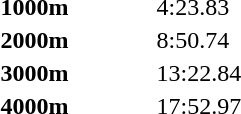<table>
<tr>
<th width=100></th>
<th width=100></th>
<th width=300></th>
</tr>
<tr>
<td><strong>1000m</strong></td>
<td>4:23.83</td>
<td></td>
</tr>
<tr>
<td><strong>2000m</strong></td>
<td>8:50.74</td>
<td></td>
</tr>
<tr>
<td><strong>3000m</strong></td>
<td>13:22.84</td>
<td></td>
</tr>
<tr>
<td><strong>4000m</strong></td>
<td>17:52.97</td>
<td></td>
</tr>
<tr>
</tr>
</table>
